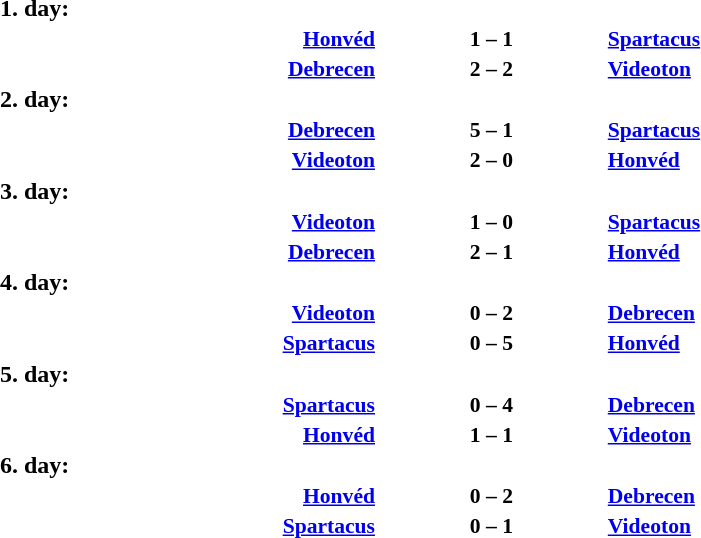<table width=100% cellspacing=1>
<tr>
<th width=20%></th>
<th width=12%></th>
<th></th>
</tr>
<tr>
<td><strong>1. day:</strong></td>
</tr>
<tr style=font-size:90%>
<td align=right><strong><a href='#'>Honvéd</a></strong></td>
<td align=center><strong> 1 – 1 </strong></td>
<td><strong><a href='#'>Spartacus</a></strong></td>
</tr>
<tr style=font-size:90%>
<td align=right><strong><a href='#'>Debrecen</a></strong></td>
<td align=center><strong> 2 – 2 </strong></td>
<td><strong><a href='#'>Videoton</a></strong></td>
</tr>
<tr>
<td><strong>2. day:</strong></td>
</tr>
<tr style=font-size:90%>
<td align=right><strong><a href='#'>Debrecen</a></strong></td>
<td align=center><strong> 5 – 1 </strong></td>
<td><strong><a href='#'>Spartacus</a></strong></td>
</tr>
<tr style=font-size:90%>
<td align=right><strong><a href='#'>Videoton</a></strong></td>
<td align=center><strong> 2 – 0 </strong></td>
<td><strong><a href='#'>Honvéd</a></strong></td>
</tr>
<tr>
<td><strong>3. day:</strong></td>
</tr>
<tr style=font-size:90%>
<td align=right><strong><a href='#'>Videoton</a></strong></td>
<td align=center><strong> 1 – 0 </strong></td>
<td><strong><a href='#'>Spartacus</a></strong></td>
</tr>
<tr style=font-size:90%>
<td align=right><strong><a href='#'>Debrecen</a></strong></td>
<td align=center><strong> 2 – 1 </strong></td>
<td><strong><a href='#'>Honvéd</a></strong></td>
</tr>
<tr>
<td><strong>4. day:</strong></td>
</tr>
<tr style=font-size:90%>
<td align=right><strong><a href='#'>Videoton</a></strong></td>
<td align=center><strong> 0 – 2 </strong></td>
<td><strong><a href='#'>Debrecen</a></strong></td>
</tr>
<tr style=font-size:90%>
<td align=right><strong><a href='#'>Spartacus</a></strong></td>
<td align=center><strong> 0 – 5 </strong></td>
<td><strong><a href='#'>Honvéd</a></strong></td>
</tr>
<tr>
<td><strong>5. day:</strong></td>
</tr>
<tr style=font-size:90%>
<td align=right><strong><a href='#'>Spartacus</a></strong></td>
<td align=center><strong> 0 – 4 </strong></td>
<td><strong><a href='#'>Debrecen</a></strong></td>
</tr>
<tr style=font-size:90%>
<td align=right><strong><a href='#'>Honvéd</a></strong></td>
<td align=center><strong> 1 – 1 </strong></td>
<td><strong><a href='#'>Videoton</a></strong></td>
</tr>
<tr>
<td><strong>6. day:</strong></td>
</tr>
<tr style=font-size:90%>
<td align=right><strong><a href='#'>Honvéd</a></strong></td>
<td align=center><strong> 0 – 2 </strong></td>
<td><strong><a href='#'>Debrecen</a></strong></td>
</tr>
<tr style=font-size:90%>
<td align=right><strong><a href='#'>Spartacus</a></strong></td>
<td align=center><strong> 0 – 1 </strong></td>
<td><strong><a href='#'>Videoton</a></strong></td>
</tr>
</table>
